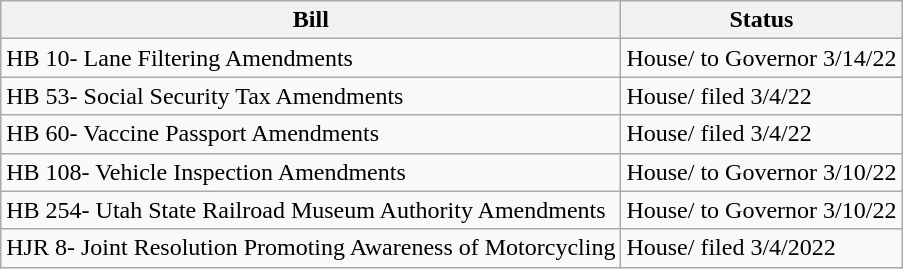<table class="wikitable">
<tr>
<th>Bill</th>
<th>Status</th>
</tr>
<tr>
<td>HB 10- Lane Filtering Amendments</td>
<td>House/ to Governor 3/14/22</td>
</tr>
<tr>
<td>HB 53- Social Security Tax Amendments</td>
<td>House/ filed 3/4/22</td>
</tr>
<tr>
<td>HB 60- Vaccine Passport Amendments</td>
<td>House/ filed 3/4/22</td>
</tr>
<tr>
<td>HB 108- Vehicle Inspection Amendments</td>
<td>House/ to Governor 3/10/22</td>
</tr>
<tr>
<td>HB 254- Utah State Railroad Museum Authority Amendments</td>
<td>House/ to Governor 3/10/22</td>
</tr>
<tr>
<td>HJR 8- Joint Resolution Promoting Awareness of Motorcycling</td>
<td>House/ filed 3/4/2022</td>
</tr>
</table>
